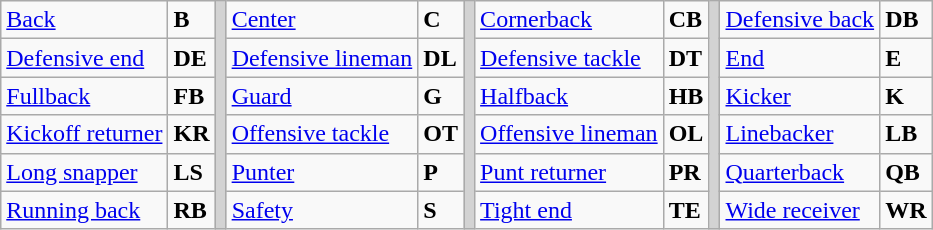<table class="wikitable">
<tr>
<td><a href='#'>Back</a></td>
<td><strong>B</strong></td>
<td rowSpan="6" style="background-color:lightgrey;"></td>
<td><a href='#'>Center</a></td>
<td><strong>C</strong></td>
<td rowSpan="6" style="background-color:lightgrey;"></td>
<td><a href='#'>Cornerback</a></td>
<td><strong>CB</strong></td>
<td rowSpan="6" style="background-color:lightgrey;"></td>
<td><a href='#'>Defensive back</a></td>
<td><strong>DB</strong></td>
</tr>
<tr>
<td><a href='#'>Defensive end</a></td>
<td><strong>DE</strong></td>
<td><a href='#'>Defensive lineman</a></td>
<td><strong>DL</strong></td>
<td><a href='#'>Defensive tackle</a></td>
<td><strong>DT</strong></td>
<td><a href='#'>End</a></td>
<td><strong>E</strong></td>
</tr>
<tr>
<td><a href='#'>Fullback</a></td>
<td><strong>FB</strong></td>
<td><a href='#'>Guard</a></td>
<td><strong>G</strong></td>
<td><a href='#'>Halfback</a></td>
<td><strong>HB</strong></td>
<td><a href='#'>Kicker</a></td>
<td><strong>K</strong></td>
</tr>
<tr>
<td><a href='#'>Kickoff returner</a></td>
<td><strong>KR</strong></td>
<td><a href='#'>Offensive tackle</a></td>
<td><strong>OT</strong></td>
<td><a href='#'>Offensive lineman</a></td>
<td><strong>OL</strong></td>
<td><a href='#'>Linebacker</a></td>
<td><strong>LB</strong></td>
</tr>
<tr>
<td><a href='#'>Long snapper</a></td>
<td><strong>LS</strong></td>
<td><a href='#'>Punter</a></td>
<td><strong>P</strong></td>
<td><a href='#'>Punt returner</a></td>
<td><strong>PR</strong></td>
<td><a href='#'>Quarterback</a></td>
<td><strong>QB</strong></td>
</tr>
<tr>
<td><a href='#'>Running back</a></td>
<td><strong>RB</strong></td>
<td><a href='#'>Safety</a></td>
<td><strong>S</strong></td>
<td><a href='#'>Tight end</a></td>
<td><strong>TE</strong></td>
<td><a href='#'>Wide receiver</a></td>
<td><strong>WR</strong></td>
</tr>
</table>
